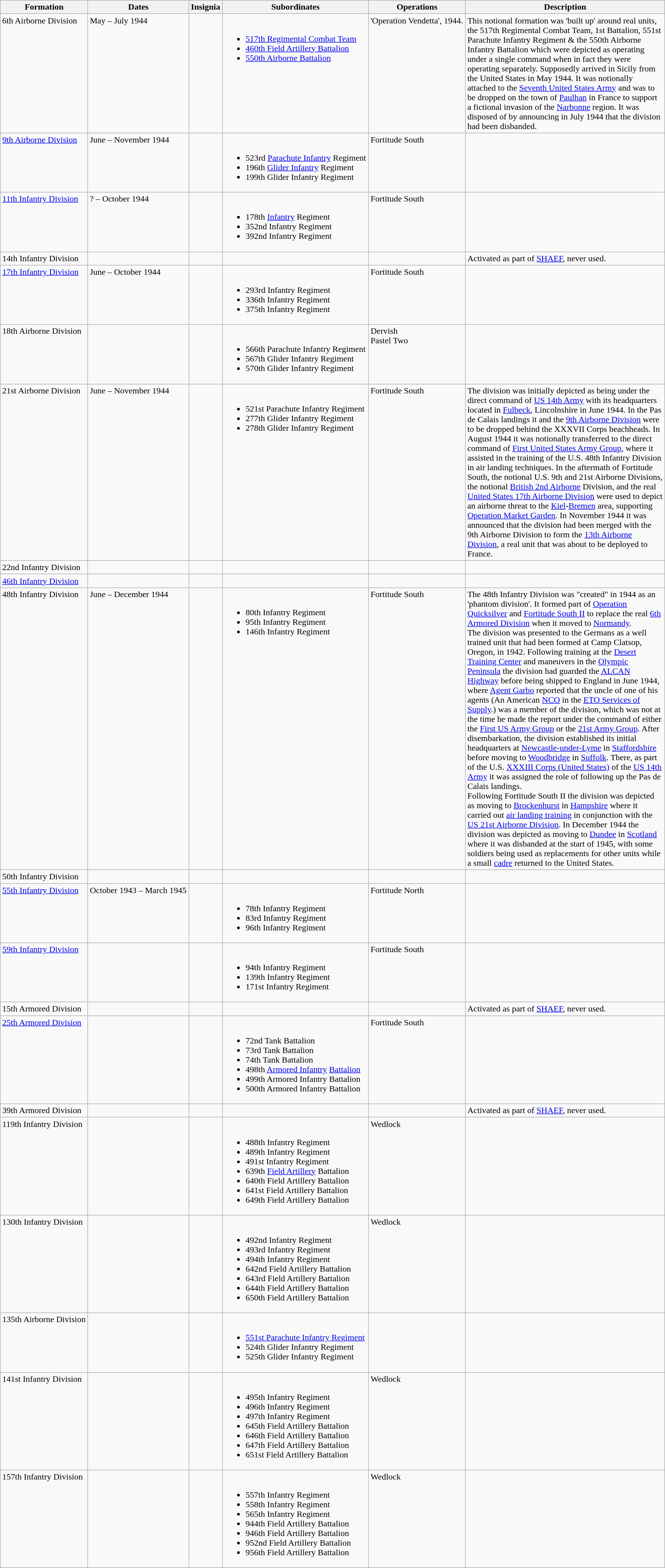<table class="wikitable">
<tr>
<th>Formation</th>
<th>Dates</th>
<th>Insignia</th>
<th>Subordinates</th>
<th>Operations</th>
<th style="width: 30%">Description</th>
</tr>
<tr valign="top">
<td>6th Airborne Division</td>
<td>May – July 1944</td>
<td style="text-align: center"></td>
<td><br><ul><li><a href='#'>517th Regimental Combat Team</a></li><li><a href='#'>460th Field Artillery Battalion</a></li><li><a href='#'>550th Airborne Battalion</a></li></ul></td>
<td>'Operation Vendetta', 1944.</td>
<td>This notional formation was 'built up' around real units, the 517th Regimental Combat Team, 1st Battalion, 551st Parachute Infantry Regiment & the 550th Airborne Infantry Battalion which were depicted as operating under a single command when in fact they were operating separately. Supposedly arrived in Sicily from the United States in May 1944. It was notionally attached to the <a href='#'>Seventh United States Army</a> and was to be dropped on the town of <a href='#'>Paulhan</a> in France to support a fictional invasion of the <a href='#'>Narbonne</a> region. It was disposed of by announcing in July 1944 that the division had been disbanded.</td>
</tr>
<tr valign="top">
<td><a href='#'>9th Airborne Division</a></td>
<td>June – November 1944</td>
<td style="text-align: center"></td>
<td><br><ul><li>523rd <a href='#'>Parachute Infantry</a> Regiment</li><li>196th <a href='#'>Glider Infantry</a> Regiment</li><li>199th Glider Infantry Regiment</li></ul></td>
<td>Fortitude South</td>
<td></td>
</tr>
<tr valign="top">
<td><a href='#'>11th Infantry Division</a></td>
<td>? – October 1944</td>
<td style="text-align: center"></td>
<td><br><ul><li>178th <a href='#'>Infantry</a> Regiment</li><li>352nd Infantry Regiment</li><li>392nd Infantry Regiment</li></ul></td>
<td>Fortitude South</td>
<td></td>
</tr>
<tr valign="top">
<td>14th Infantry Division</td>
<td></td>
<td style="text-align: center"></td>
<td></td>
<td></td>
<td>Activated as part of <a href='#'>SHAEF</a>, never used.</td>
</tr>
<tr valign="top">
<td><a href='#'>17th Infantry Division</a></td>
<td>June – October 1944</td>
<td style="text-align: center"></td>
<td><br><ul><li>293rd Infantry Regiment</li><li>336th Infantry Regiment</li><li>375th Infantry Regiment</li></ul></td>
<td>Fortitude South</td>
<td></td>
</tr>
<tr valign="top">
<td>18th Airborne Division</td>
<td></td>
<td style="text-align: center"></td>
<td><br><ul><li>566th Parachute Infantry Regiment</li><li>567th Glider Infantry Regiment</li><li>570th Glider Infantry Regiment</li></ul></td>
<td>Dervish<br>Pastel Two</td>
<td></td>
</tr>
<tr valign="top">
<td>21st Airborne Division</td>
<td>June – November 1944</td>
<td style="text-align: center"></td>
<td><br><ul><li>521st Parachute Infantry Regiment</li><li>277th Glider Infantry Regiment</li><li>278th Glider Infantry Regiment</li></ul></td>
<td>Fortitude South</td>
<td>The division was initially depicted as being under the direct command of <a href='#'>US 14th Army</a> with its headquarters located in <a href='#'>Fulbeck</a>, Lincolnshire in June 1944. In the Pas de Calais landings it and the <a href='#'>9th Airborne Division</a> were to be dropped behind the XXXVII Corps beachheads. In August 1944 it was notionally transferred to the direct command of <a href='#'>First United States Army Group</a>, where it assisted in the training of the U.S. 48th Infantry Division in air landing techniques. In the aftermath of Fortitude South, the notional U.S. 9th and 21st Airborne Divisions, the notional <a href='#'>British 2nd Airborne</a> Division, and the real <a href='#'>United States 17th Airborne Division</a> were used to depict an airborne threat to the <a href='#'>Kiel</a>-<a href='#'>Bremen</a> area, supporting <a href='#'>Operation Market Garden</a>. In November 1944 it was announced that the division had been merged with the 9th Airborne Division to form the <a href='#'>13th Airborne Division</a>, a real unit that was about to be deployed to France.</td>
</tr>
<tr valign="top">
<td>22nd Infantry Division</td>
<td></td>
<td style="text-align: center"></td>
<td></td>
<td></td>
<td></td>
</tr>
<tr valign="top">
<td><a href='#'>46th Infantry Division</a></td>
<td></td>
<td style="text-align: center"></td>
<td></td>
<td></td>
<td></td>
</tr>
<tr valign="top">
<td>48th Infantry Division</td>
<td>June – December 1944</td>
<td style="text-align: center"></td>
<td><br><ul><li>80th Infantry Regiment</li><li>95th Infantry Regiment</li><li>146th Infantry Regiment</li></ul></td>
<td>Fortitude South</td>
<td>The 48th Infantry Division was "created" in 1944 as an 'phantom division'. It formed part of <a href='#'>Operation Quicksilver</a> and <a href='#'>Fortitude South II</a> to replace the real <a href='#'>6th Armored Division</a> when it moved to <a href='#'>Normandy</a>.<br>The division was presented to the Germans as a well trained unit that had been formed at Camp Clatsop, Oregon, in 1942. Following training at the <a href='#'>Desert Training Center</a> and maneuvers in the <a href='#'>Olympic Peninsula</a> the division had guarded the <a href='#'>ALCAN Highway</a> before being shipped to England in June 1944, where <a href='#'>Agent Garbo</a> reported that the uncle of one of his agents (An American <a href='#'>NCO</a> in the <a href='#'>ETO Services of Supply</a>.) was a member of the division, which was not at the time he made the report under the command of either the <a href='#'>First US Army Group</a> or the <a href='#'>21st Army Group</a>. After disembarkation, the division established its initial headquarters at <a href='#'>Newcastle-under-Lyme</a> in <a href='#'>Staffordshire</a> before moving to <a href='#'>Woodbridge</a> in <a href='#'>Suffolk</a>. There, as part of the  U.S. <a href='#'>XXXIII Corps (United States)</a> of the <a href='#'>US 14th Army</a> it was assigned the role of following up the Pas de Calais landings.<br>Following Fortitude South II the division was depicted as moving to <a href='#'>Brockenhurst</a> in <a href='#'>Hampshire</a> where it carried out <a href='#'>air landing training</a> in conjunction with the <a href='#'>US 21st Airborne Division</a>. In December 1944 the division was depicted as moving to <a href='#'>Dundee</a> in <a href='#'>Scotland</a> where it was disbanded at the start of 1945, with some soldiers being used as replacements for other units while a small <a href='#'>cadre</a> returned to the United States.</td>
</tr>
<tr valign="top">
<td>50th Infantry Division</td>
<td></td>
<td style="text-align: center"></td>
<td></td>
<td></td>
<td></td>
</tr>
<tr valign="top">
<td><a href='#'>55th Infantry Division</a></td>
<td>October 1943 – March 1945</td>
<td style="text-align: center"></td>
<td><br><ul><li>78th Infantry Regiment</li><li>83rd Infantry Regiment</li><li>96th Infantry Regiment</li></ul></td>
<td>Fortitude North</td>
<td></td>
</tr>
<tr valign="top">
<td><a href='#'>59th Infantry Division</a></td>
<td></td>
<td style="text-align: center"></td>
<td><br><ul><li>94th Infantry Regiment</li><li>139th Infantry Regiment</li><li>171st Infantry Regiment</li></ul></td>
<td>Fortitude South</td>
<td></td>
</tr>
<tr valign="top">
<td>15th Armored Division</td>
<td></td>
<td style="text-align: center"></td>
<td></td>
<td></td>
<td>Activated as part of <a href='#'>SHAEF</a>, never used.</td>
</tr>
<tr valign="top">
<td><a href='#'>25th Armored Division</a></td>
<td></td>
<td style="text-align: center"></td>
<td><br><ul><li>72nd Tank Battalion</li><li>73rd Tank Battalion</li><li>74th Tank Battalion</li><li>498th <a href='#'>Armored Infantry</a> <a href='#'>Battalion</a></li><li>499th Armored Infantry Battalion</li><li>500th Armored Infantry Battalion</li></ul></td>
<td>Fortitude South</td>
<td></td>
</tr>
<tr valign="top">
<td>39th Armored Division</td>
<td></td>
<td style="text-align: center"></td>
<td></td>
<td></td>
<td>Activated as part of <a href='#'>SHAEF</a>, never used.</td>
</tr>
<tr valign="top">
<td>119th Infantry Division</td>
<td></td>
<td style="text-align: center"></td>
<td><br><ul><li>488th Infantry Regiment</li><li>489th Infantry Regiment</li><li>491st Infantry Regiment</li><li>639th <a href='#'>Field Artillery</a> Battalion</li><li>640th Field Artillery Battalion</li><li>641st Field Artillery Battalion</li><li>649th Field Artillery Battalion</li></ul></td>
<td>Wedlock</td>
<td></td>
</tr>
<tr valign="top">
<td>130th Infantry Division</td>
<td></td>
<td style="text-align: center"></td>
<td><br><ul><li>492nd Infantry Regiment</li><li>493rd Infantry Regiment</li><li>494th Infantry Regiment</li><li>642nd Field Artillery Battalion</li><li>643rd Field Artillery Battalion</li><li>644th Field Artillery Battalion</li><li>650th Field Artillery Battalion</li></ul></td>
<td>Wedlock</td>
<td></td>
</tr>
<tr valign="top">
<td>135th Airborne Division</td>
<td></td>
<td style="text-align: center"></td>
<td><br><ul><li><a href='#'>551st Parachute Infantry Regiment</a></li><li>524th Glider Infantry Regiment</li><li>525th Glider Infantry Regiment</li></ul></td>
<td></td>
<td></td>
</tr>
<tr valign="top">
<td>141st Infantry Division</td>
<td></td>
<td style="text-align: center"></td>
<td><br><ul><li>495th Infantry Regiment</li><li>496th Infantry Regiment</li><li>497th Infantry Regiment</li><li>645th Field Artillery Battalion</li><li>646th Field Artillery Battalion</li><li>647th Field Artillery Battalion</li><li>651st Field Artillery Battalion</li></ul></td>
<td>Wedlock</td>
<td></td>
</tr>
<tr valign="top">
<td>157th Infantry Division</td>
<td></td>
<td style="text-align: center"></td>
<td><br><ul><li>557th Infantry Regiment</li><li>558th Infantry Regiment</li><li>565th Infantry Regiment</li><li>944th Field Artillery Battalion</li><li>946th Field Artillery Battalion</li><li>952nd Field Artillery Battalion</li><li>956th Field Artillery Battalion</li></ul></td>
<td>Wedlock</td>
<td></td>
</tr>
</table>
